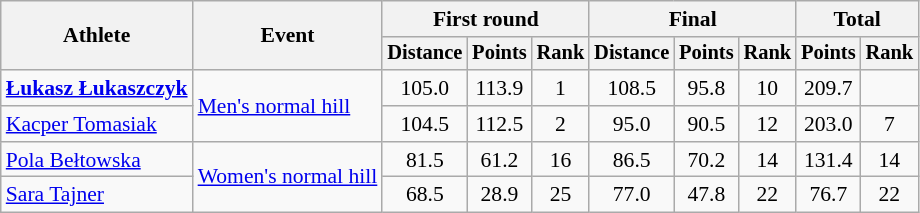<table class="wikitable" style="font-size:90%">
<tr>
<th rowspan=2>Athlete</th>
<th rowspan=2>Event</th>
<th colspan=3>First round</th>
<th colspan=3>Final</th>
<th colspan=2>Total</th>
</tr>
<tr style="font-size:95%">
<th>Distance</th>
<th>Points</th>
<th>Rank</th>
<th>Distance</th>
<th>Points</th>
<th>Rank</th>
<th>Points</th>
<th>Rank</th>
</tr>
<tr align=center>
<td align=left><strong><a href='#'>Łukasz Łukaszczyk</a></strong></td>
<td align=left rowspan=2><a href='#'>Men's normal hill</a></td>
<td>105.0</td>
<td>113.9</td>
<td>1</td>
<td>108.5</td>
<td>95.8</td>
<td>10</td>
<td>209.7</td>
<td></td>
</tr>
<tr align=center>
<td align=left><a href='#'>Kacper Tomasiak</a></td>
<td>104.5</td>
<td>112.5</td>
<td>2</td>
<td>95.0</td>
<td>90.5</td>
<td>12</td>
<td>203.0</td>
<td>7</td>
</tr>
<tr align=center>
<td align=left><a href='#'>Pola Bełtowska</a></td>
<td align=left rowspan=2><a href='#'>Women's normal hill</a></td>
<td>81.5</td>
<td>61.2</td>
<td>16</td>
<td>86.5</td>
<td>70.2</td>
<td>14</td>
<td>131.4</td>
<td>14</td>
</tr>
<tr align=center>
<td align=left><a href='#'>Sara Tajner</a></td>
<td>68.5</td>
<td>28.9</td>
<td>25</td>
<td>77.0</td>
<td>47.8</td>
<td>22</td>
<td>76.7</td>
<td>22</td>
</tr>
</table>
